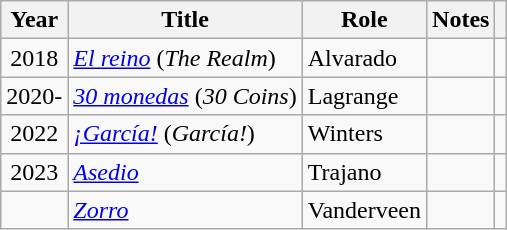<table class="wikitable sortable">
<tr>
<th>Year</th>
<th>Title</th>
<th>Role</th>
<th class="unsortable">Notes</th>
<th></th>
</tr>
<tr>
<td align = "center">2018</td>
<td><em><a href='#'>El reino</a></em> (<em>The Realm</em>)</td>
<td>Alvarado</td>
<td></td>
<td align = "center"></td>
</tr>
<tr>
<td align = "center">2020-</td>
<td><em><a href='#'>30 monedas</a></em> (<em>30 Coins</em>)</td>
<td>Lagrange</td>
<td></td>
<td align = "center"></td>
</tr>
<tr>
<td align = "center">2022</td>
<td><em><a href='#'>¡García!</a></em> (<em>García!</em>)</td>
<td>Winters</td>
<td></td>
<td align = "center"></td>
</tr>
<tr>
<td align = "center">2023</td>
<td><em><a href='#'>Asedio</a></em></td>
<td>Trajano</td>
<td></td>
<td align = "center"></td>
</tr>
<tr>
<td></td>
<td><em><a href='#'>Zorro</a></em></td>
<td>Vanderveen</td>
<td></td>
<td></td>
</tr>
</table>
